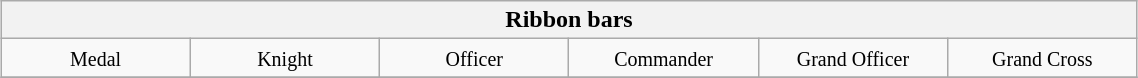<table align=center class=wikitable width=60% style="margin:1em auto;">
<tr>
<th colspan=6 align="center"><strong>Ribbon bars</strong></th>
</tr>
<tr>
<td width=15% valign=top align=center><small>Medal</small></td>
<td width=15% valign=top align=center><small>Knight</small></td>
<td width=15% valign=top align=center><small>Officer</small></td>
<td width=15% valign=top align=center><small>Commander</small></td>
<td width=15% valign=top align=center><small>Grand Officer</small></td>
<td width=15% valign=top align=center><small>Grand Cross</small></td>
</tr>
<tr>
</tr>
</table>
